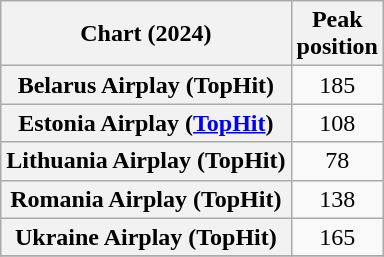<table class="wikitable sortable plainrowheaders" style="text-align:center">
<tr>
<th scope="col">Chart (2024)</th>
<th scope="col">Peak<br>position</th>
</tr>
<tr>
<th scope="row">Belarus Airplay (TopHit)</th>
<td>185</td>
</tr>
<tr>
<th scope="row">Estonia Airplay (<a href='#'>TopHit</a>)</th>
<td>108</td>
</tr>
<tr>
<th scope="row">Lithuania Airplay (TopHit)</th>
<td>78</td>
</tr>
<tr>
<th scope="row">Romania Airplay (TopHit)</th>
<td>138</td>
</tr>
<tr>
<th scope="row">Ukraine Airplay (TopHit)</th>
<td>165</td>
</tr>
<tr>
</tr>
</table>
